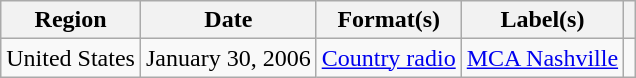<table class="wikitable">
<tr>
<th>Region</th>
<th>Date</th>
<th>Format(s)</th>
<th>Label(s)</th>
<th></th>
</tr>
<tr>
<td>United States</td>
<td>January 30, 2006</td>
<td><a href='#'>Country radio</a></td>
<td><a href='#'>MCA Nashville</a></td>
<td></td>
</tr>
</table>
